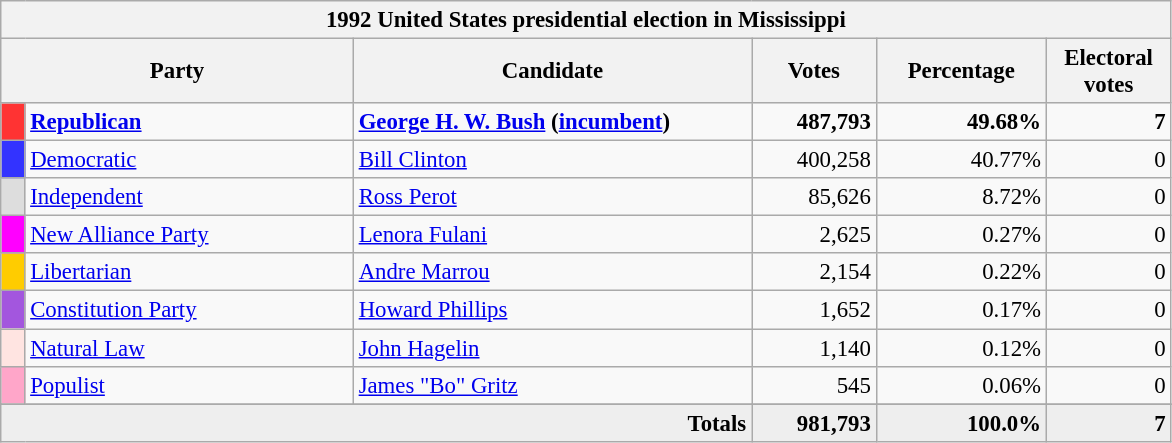<table class="wikitable" style="font-size: 95%;">
<tr>
<th colspan="6">1992 United States presidential election in Mississippi</th>
</tr>
<tr>
<th colspan="2" style="width: 15em">Party</th>
<th style="width: 17em">Candidate</th>
<th style="width: 5em">Votes</th>
<th style="width: 7em">Percentage</th>
<th style="width: 5em">Electoral votes</th>
</tr>
<tr>
<th style="background-color:#FF3333; width: 3px"></th>
<td style="width: 130px"><strong><a href='#'>Republican</a></strong></td>
<td><strong><a href='#'>George H. W. Bush</a></strong> <strong>(<a href='#'>incumbent</a>)</strong></td>
<td align="right"><strong>487,793</strong></td>
<td align="right"><strong>49.68%</strong></td>
<td align="right"><strong>7</strong></td>
</tr>
<tr>
<th style="background-color:#3333FF; width: 3px"></th>
<td style="width: 130px"><a href='#'>Democratic</a></td>
<td><a href='#'>Bill Clinton</a></td>
<td align="right">400,258</td>
<td align="right">40.77%</td>
<td align="right">0</td>
</tr>
<tr>
<th style="background-color:#DDDDDD; width: 3px"></th>
<td style="width: 130px"><a href='#'>Independent</a></td>
<td><a href='#'>Ross Perot</a></td>
<td align="right">85,626</td>
<td align="right">8.72%</td>
<td align="right">0</td>
</tr>
<tr>
<th style="background-color:#FF00FF; width: 3px"></th>
<td style="width: 130px"><a href='#'>New Alliance Party</a></td>
<td><a href='#'>Lenora Fulani</a></td>
<td align="right">2,625</td>
<td align="right">0.27%</td>
<td align="right">0</td>
</tr>
<tr>
<th style="background-color:#FFCC00; width: 3px"></th>
<td style="width: 130px"><a href='#'>Libertarian</a></td>
<td><a href='#'>Andre Marrou</a></td>
<td align="right">2,154</td>
<td align="right">0.22%</td>
<td align="right">0</td>
</tr>
<tr>
<th style="background-color:#A356DE; width: 3px"></th>
<td style="width: 130px"><a href='#'>Constitution Party</a></td>
<td><a href='#'>Howard Phillips</a></td>
<td align="right">1,652</td>
<td align="right">0.17%</td>
<td align="right">0</td>
</tr>
<tr>
<th style="background-color:#ffe4e1; width: 3px"></th>
<td style="width: 130px"><a href='#'>Natural Law</a></td>
<td><a href='#'>John Hagelin</a></td>
<td align="right">1,140</td>
<td align="right">0.12%</td>
<td align="right">0</td>
</tr>
<tr>
<th style="background-color:#FFA6C9; width: 3px"></th>
<td style="width: 130px"><a href='#'>Populist</a></td>
<td><a href='#'>James "Bo" Gritz</a></td>
<td align="right">545</td>
<td align="right">0.06%</td>
<td align="right">0</td>
</tr>
<tr>
</tr>
<tr bgcolor="#EEEEEE">
<td colspan="3" align="right"><strong>Totals</strong></td>
<td align="right"><strong>981,793</strong></td>
<td align="right"><strong>100.0%</strong></td>
<td align="right"><strong>7</strong></td>
</tr>
</table>
